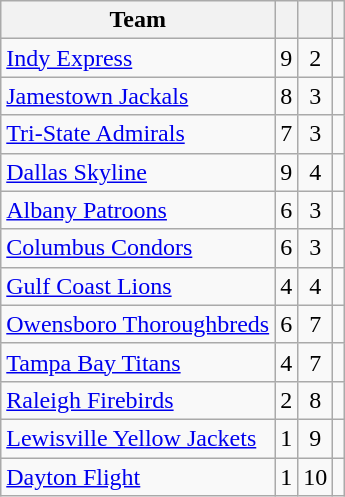<table class="wikitable" style="text-align:center">
<tr>
<th>Team</th>
<th></th>
<th></th>
<th></th>
</tr>
<tr>
<td align=left><a href='#'>Indy Express</a></td>
<td>9</td>
<td>2</td>
<td></td>
</tr>
<tr>
<td align=left><a href='#'>Jamestown Jackals</a></td>
<td>8</td>
<td>3</td>
<td></td>
</tr>
<tr>
<td align=left><a href='#'>Tri-State Admirals</a></td>
<td>7</td>
<td>3</td>
<td></td>
</tr>
<tr>
<td align=left><a href='#'>Dallas Skyline</a></td>
<td>9</td>
<td>4</td>
<td></td>
</tr>
<tr>
<td align=left><a href='#'>Albany Patroons</a></td>
<td>6</td>
<td>3</td>
<td></td>
</tr>
<tr>
<td align=left><a href='#'>Columbus Condors</a></td>
<td>6</td>
<td>3</td>
<td></td>
</tr>
<tr>
<td align=left><a href='#'>Gulf Coast Lions</a></td>
<td>4</td>
<td>4</td>
<td></td>
</tr>
<tr>
<td align=left><a href='#'>Owensboro Thoroughbreds</a></td>
<td>6</td>
<td>7</td>
<td></td>
</tr>
<tr>
<td align=left><a href='#'>Tampa Bay Titans</a></td>
<td>4</td>
<td>7</td>
<td></td>
</tr>
<tr>
<td align=left><a href='#'>Raleigh Firebirds</a></td>
<td>2</td>
<td>8</td>
<td></td>
</tr>
<tr>
<td align=left><a href='#'>Lewisville Yellow Jackets</a></td>
<td>1</td>
<td>9</td>
<td></td>
</tr>
<tr>
<td align=left><a href='#'>Dayton Flight</a></td>
<td>1</td>
<td>10</td>
<td></td>
</tr>
</table>
